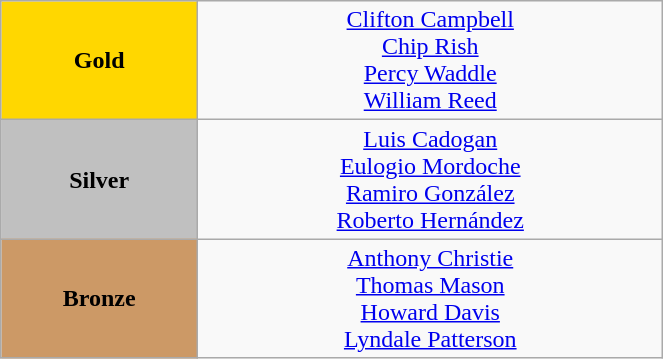<table class="wikitable" style="text-align:center; " width="35%">
<tr>
<td bgcolor="gold"><strong>Gold</strong></td>
<td><a href='#'>Clifton Campbell</a><br><a href='#'>Chip Rish</a><br><a href='#'>Percy Waddle</a><br><a href='#'>William Reed</a><br>  <small><em></em></small></td>
</tr>
<tr>
<td bgcolor="silver"><strong>Silver</strong></td>
<td><a href='#'>Luis Cadogan</a><br><a href='#'>Eulogio Mordoche</a><br><a href='#'>Ramiro González</a><br><a href='#'>Roberto Hernández</a><br>  <small><em></em></small></td>
</tr>
<tr>
<td bgcolor="CC9966"><strong>Bronze</strong></td>
<td><a href='#'>Anthony Christie</a><br><a href='#'>Thomas Mason</a><br><a href='#'>Howard Davis</a><br><a href='#'>Lyndale Patterson</a><br>  <small><em></em></small></td>
</tr>
</table>
